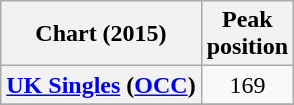<table class="wikitable plainrowheaders">
<tr>
<th scope="col">Chart (2015)</th>
<th scope="col">Peak<br>position</th>
</tr>
<tr>
<th scope="row"><a href='#'>UK Singles</a> (<a href='#'>OCC</a>)</th>
<td align="center">169</td>
</tr>
<tr>
</tr>
</table>
